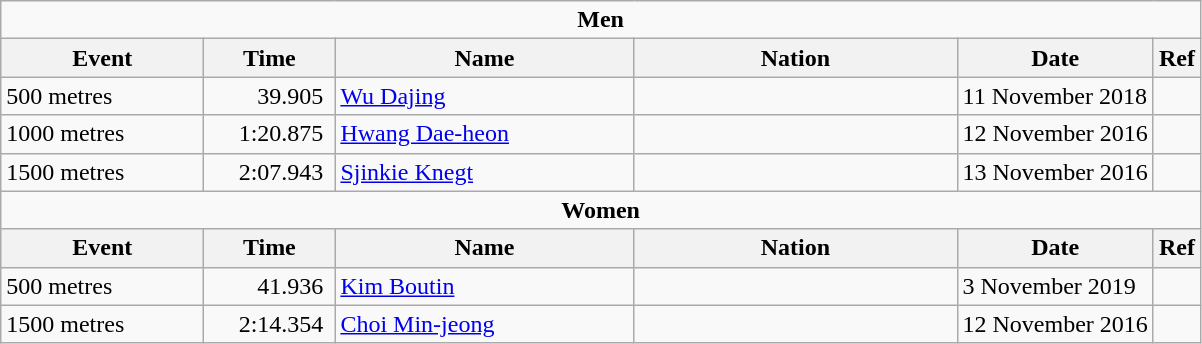<table class="wikitable">
<tr>
<td colspan="6" align="center"><strong>Men</strong></td>
</tr>
<tr>
<th style="width:8em">Event</th>
<th style="width:5em">Time</th>
<th style="width:12em">Name</th>
<th style="width:13em">Nation</th>
<th>Date</th>
<th>Ref</th>
</tr>
<tr>
<td>500 metres</td>
<td align=right>39.905 </td>
<td><a href='#'>Wu Dajing</a></td>
<td></td>
<td>11 November 2018</td>
<td></td>
</tr>
<tr>
<td>1000 metres</td>
<td align=right>1:20.875 </td>
<td><a href='#'>Hwang Dae-heon</a></td>
<td></td>
<td>12 November 2016</td>
<td></td>
</tr>
<tr>
<td>1500 metres</td>
<td align=right>2:07.943 </td>
<td><a href='#'>Sjinkie Knegt</a></td>
<td></td>
<td>13 November 2016</td>
<td></td>
</tr>
<tr>
<td colspan="6" align="center"><strong>Women</strong></td>
</tr>
<tr>
<th style="width:8em">Event</th>
<th style="width:5em">Time</th>
<th style="width:12em">Name</th>
<th style="width:13em">Nation</th>
<th>Date</th>
<th>Ref</th>
</tr>
<tr>
<td>500 metres</td>
<td align=right>41.936 </td>
<td><a href='#'>Kim Boutin</a></td>
<td></td>
<td>3 November 2019</td>
<td></td>
</tr>
<tr>
<td>1500 metres</td>
<td align=right>2:14.354 </td>
<td><a href='#'>Choi Min-jeong</a></td>
<td></td>
<td>12 November 2016</td>
<td></td>
</tr>
</table>
